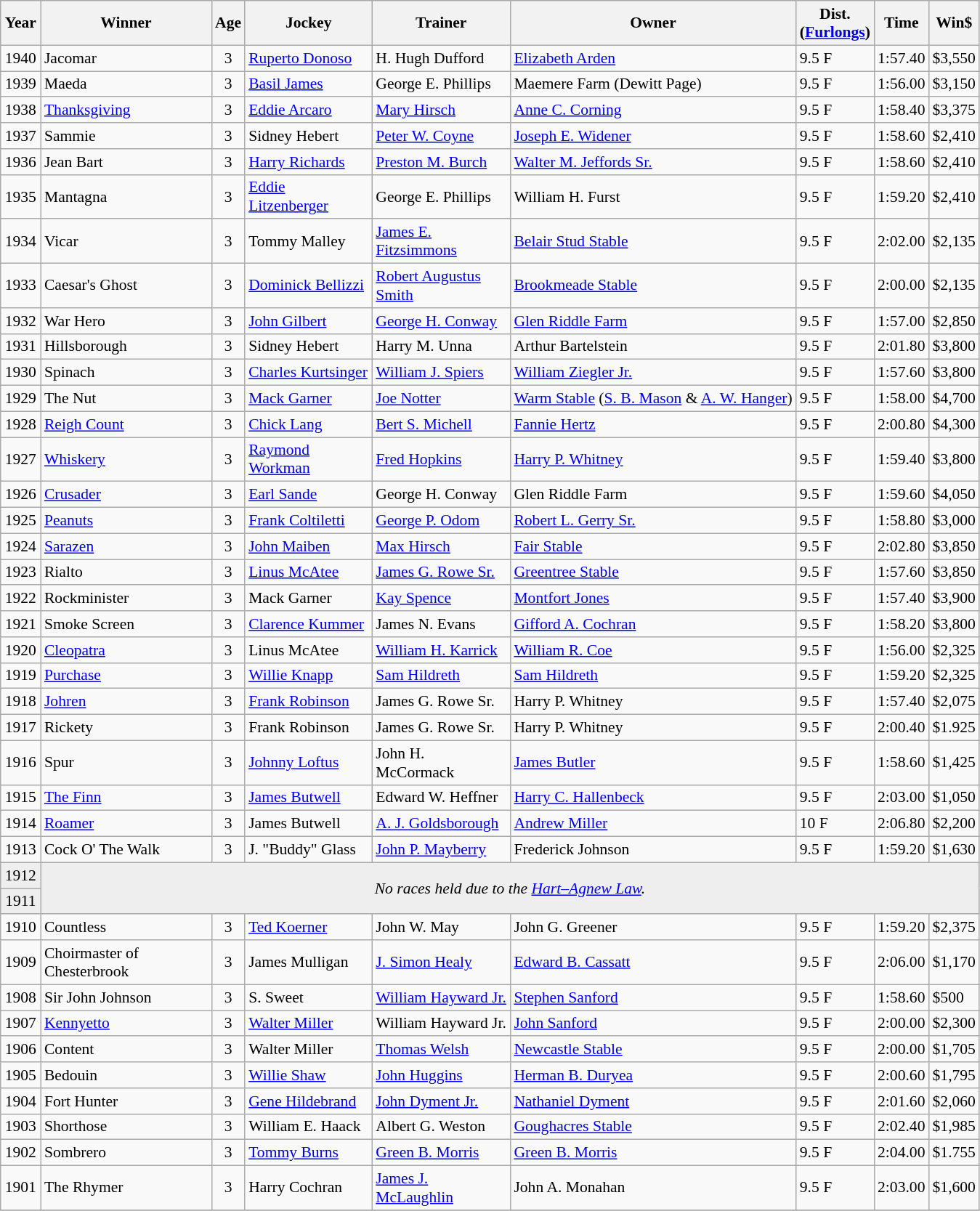<table class="wikitable sortable" style="font-size:90%">
<tr>
<th style="width:30px">Year<br></th>
<th style="width:150px">Winner<br></th>
<th style="width:20px">Age<br></th>
<th style="width:110px">Jockey<br></th>
<th style="width:120px">Trainer<br></th>
<th>Owner<br></th>
<th style="width:25px">Dist.<br> <span>(<a href='#'>Furlongs</a>)</span></th>
<th style="width:25px">Time<br></th>
<th style="width:25px">Win$</th>
</tr>
<tr>
<td align=center>1940</td>
<td>Jacomar</td>
<td align=center>3</td>
<td><a href='#'>Ruperto Donoso</a></td>
<td>H. Hugh Dufford</td>
<td><a href='#'>Elizabeth Arden</a></td>
<td>9.5 F</td>
<td>1:57.40</td>
<td>$3,550</td>
</tr>
<tr>
<td align=center>1939</td>
<td>Maeda</td>
<td align=center>3</td>
<td><a href='#'>Basil James</a></td>
<td>George E. Phillips</td>
<td>Maemere Farm (Dewitt Page)</td>
<td>9.5 F</td>
<td>1:56.00</td>
<td>$3,150</td>
</tr>
<tr>
<td align=center>1938</td>
<td><a href='#'>Thanksgiving</a></td>
<td align=center>3</td>
<td><a href='#'>Eddie Arcaro</a></td>
<td><a href='#'>Mary Hirsch</a></td>
<td><a href='#'>Anne C. Corning</a></td>
<td>9.5 F</td>
<td>1:58.40</td>
<td>$3,375</td>
</tr>
<tr>
<td align=center>1937</td>
<td>Sammie</td>
<td align=center>3</td>
<td>Sidney Hebert</td>
<td><a href='#'>Peter W. Coyne</a></td>
<td><a href='#'>Joseph E. Widener</a></td>
<td>9.5 F</td>
<td>1:58.60</td>
<td>$2,410</td>
</tr>
<tr>
<td align=center>1936</td>
<td>Jean Bart</td>
<td align=center>3</td>
<td><a href='#'>Harry Richards</a></td>
<td><a href='#'>Preston M. Burch</a></td>
<td><a href='#'>Walter M. Jeffords Sr.</a></td>
<td>9.5 F</td>
<td>1:58.60</td>
<td>$2,410</td>
</tr>
<tr>
<td align=center>1935</td>
<td>Mantagna</td>
<td align=center>3</td>
<td><a href='#'>Eddie Litzenberger</a></td>
<td>George E. Phillips</td>
<td>William H. Furst</td>
<td>9.5 F</td>
<td>1:59.20</td>
<td>$2,410</td>
</tr>
<tr>
<td align=center>1934</td>
<td>Vicar</td>
<td align=center>3</td>
<td>Tommy Malley</td>
<td><a href='#'>James E. Fitzsimmons</a></td>
<td><a href='#'>Belair Stud Stable</a></td>
<td>9.5 F</td>
<td>2:02.00</td>
<td>$2,135</td>
</tr>
<tr>
<td align=center>1933</td>
<td>Caesar's Ghost</td>
<td align=center>3</td>
<td><a href='#'>Dominick Bellizzi</a></td>
<td><a href='#'>Robert Augustus Smith</a></td>
<td><a href='#'>Brookmeade Stable</a></td>
<td>9.5 F</td>
<td>2:00.00</td>
<td>$2,135</td>
</tr>
<tr>
<td align=center>1932</td>
<td>War Hero</td>
<td align=center>3</td>
<td><a href='#'>John Gilbert</a></td>
<td><a href='#'>George H. Conway</a></td>
<td><a href='#'>Glen Riddle Farm</a></td>
<td>9.5 F</td>
<td>1:57.00</td>
<td>$2,850</td>
</tr>
<tr>
<td align=center>1931</td>
<td>Hillsborough</td>
<td align=center>3</td>
<td>Sidney Hebert</td>
<td>Harry M. Unna</td>
<td>Arthur Bartelstein</td>
<td>9.5 F</td>
<td>2:01.80</td>
<td>$3,800</td>
</tr>
<tr>
<td align=center>1930</td>
<td>Spinach</td>
<td align=center>3</td>
<td><a href='#'>Charles Kurtsinger</a></td>
<td><a href='#'>William J. Spiers</a></td>
<td><a href='#'>William Ziegler Jr.</a></td>
<td>9.5 F</td>
<td>1:57.60</td>
<td>$3,800</td>
</tr>
<tr>
<td align=center>1929</td>
<td>The Nut</td>
<td align=center>3</td>
<td><a href='#'>Mack Garner</a></td>
<td><a href='#'>Joe Notter</a></td>
<td><a href='#'>Warm Stable</a> (<a href='#'>S. B. Mason</a> & <a href='#'>A. W. Hanger</a>)</td>
<td>9.5 F</td>
<td>1:58.00</td>
<td>$4,700</td>
</tr>
<tr>
<td align=center>1928</td>
<td><a href='#'>Reigh Count</a></td>
<td align=center>3</td>
<td><a href='#'>Chick Lang</a></td>
<td><a href='#'>Bert S. Michell</a></td>
<td><a href='#'>Fannie Hertz</a></td>
<td>9.5 F</td>
<td>2:00.80</td>
<td>$4,300</td>
</tr>
<tr>
<td align=center>1927</td>
<td><a href='#'>Whiskery</a></td>
<td align=center>3</td>
<td><a href='#'>Raymond Workman</a></td>
<td><a href='#'>Fred Hopkins</a></td>
<td><a href='#'>Harry P. Whitney</a></td>
<td>9.5 F</td>
<td>1:59.40</td>
<td>$3,800</td>
</tr>
<tr>
<td align=center>1926</td>
<td><a href='#'>Crusader</a></td>
<td align=center>3</td>
<td><a href='#'>Earl Sande</a></td>
<td>George H. Conway</td>
<td>Glen Riddle Farm</td>
<td>9.5 F</td>
<td>1:59.60</td>
<td>$4,050</td>
</tr>
<tr>
<td align=center>1925</td>
<td><a href='#'>Peanuts</a></td>
<td align=center>3</td>
<td><a href='#'>Frank Coltiletti</a></td>
<td><a href='#'>George P. Odom</a></td>
<td><a href='#'>Robert L. Gerry Sr.</a></td>
<td>9.5 F</td>
<td>1:58.80</td>
<td>$3,000</td>
</tr>
<tr>
<td align=center>1924</td>
<td><a href='#'>Sarazen</a></td>
<td align=center>3</td>
<td><a href='#'>John Maiben</a></td>
<td><a href='#'>Max Hirsch</a></td>
<td><a href='#'>Fair Stable</a></td>
<td>9.5 F</td>
<td>2:02.80</td>
<td>$3,850</td>
</tr>
<tr>
<td align=center>1923</td>
<td>Rialto</td>
<td align=center>3</td>
<td><a href='#'>Linus McAtee</a></td>
<td><a href='#'>James G. Rowe Sr.</a></td>
<td><a href='#'>Greentree Stable</a></td>
<td>9.5 F</td>
<td>1:57.60</td>
<td>$3,850</td>
</tr>
<tr>
<td align=center>1922</td>
<td>Rockminister</td>
<td align=center>3</td>
<td>Mack Garner</td>
<td><a href='#'>Kay Spence</a></td>
<td><a href='#'>Montfort Jones</a></td>
<td>9.5 F</td>
<td>1:57.40</td>
<td>$3,900</td>
</tr>
<tr>
<td align=center>1921</td>
<td>Smoke Screen</td>
<td align=center>3</td>
<td><a href='#'>Clarence Kummer</a></td>
<td>James N. Evans</td>
<td><a href='#'>Gifford A. Cochran</a></td>
<td>9.5 F</td>
<td>1:58.20</td>
<td>$3,800</td>
</tr>
<tr>
<td align=center>1920</td>
<td><a href='#'>Cleopatra</a></td>
<td align=center>3</td>
<td>Linus McAtee</td>
<td><a href='#'>William H. Karrick</a></td>
<td><a href='#'>William R. Coe</a></td>
<td>9.5 F</td>
<td>1:56.00</td>
<td>$2,325</td>
</tr>
<tr>
<td align=center>1919</td>
<td><a href='#'>Purchase</a></td>
<td align=center>3</td>
<td><a href='#'>Willie Knapp</a></td>
<td><a href='#'>Sam Hildreth</a></td>
<td><a href='#'>Sam Hildreth</a></td>
<td>9.5 F</td>
<td>1:59.20</td>
<td>$2,325</td>
</tr>
<tr>
<td align=center>1918</td>
<td><a href='#'>Johren</a></td>
<td align=center>3</td>
<td><a href='#'>Frank Robinson</a></td>
<td>James G. Rowe Sr.</td>
<td>Harry P. Whitney</td>
<td>9.5 F</td>
<td>1:57.40</td>
<td>$2,075</td>
</tr>
<tr>
<td align=center>1917</td>
<td>Rickety</td>
<td align=center>3</td>
<td>Frank Robinson</td>
<td>James G. Rowe Sr.</td>
<td>Harry P. Whitney</td>
<td>9.5 F</td>
<td>2:00.40</td>
<td>$1.925</td>
</tr>
<tr>
<td align=center>1916</td>
<td>Spur</td>
<td align=center>3</td>
<td><a href='#'>Johnny Loftus</a></td>
<td>John H. McCormack</td>
<td><a href='#'>James Butler</a></td>
<td>9.5 F</td>
<td>1:58.60</td>
<td>$1,425</td>
</tr>
<tr>
<td align=center>1915</td>
<td><a href='#'>The Finn</a></td>
<td align=center>3</td>
<td><a href='#'>James Butwell</a></td>
<td>Edward W. Heffner</td>
<td><a href='#'>Harry C. Hallenbeck</a></td>
<td>9.5 F</td>
<td>2:03.00</td>
<td>$1,050</td>
</tr>
<tr>
<td align=center>1914</td>
<td><a href='#'>Roamer</a></td>
<td align=center>3</td>
<td>James Butwell</td>
<td><a href='#'>A. J. Goldsborough</a></td>
<td><a href='#'>Andrew Miller</a></td>
<td>10 F</td>
<td>2:06.80</td>
<td>$2,200</td>
</tr>
<tr>
<td align=center>1913</td>
<td>Cock O' The Walk</td>
<td align=center>3</td>
<td>J. "Buddy" Glass</td>
<td><a href='#'>John P. Mayberry</a></td>
<td>Frederick Johnson</td>
<td>9.5 F</td>
<td>1:59.20</td>
<td>$1,630</td>
</tr>
<tr style="background:#eee;">
<td align=center>1912</td>
<td rowspan="2" colspan="8" style="text-align:center;"><em>No races held due to the <a href='#'>Hart–Agnew Law</a>.</em></td>
</tr>
<tr style="background:#eee;">
<td align=center>1911</td>
</tr>
<tr>
<td align=center>1910</td>
<td>Countless</td>
<td align=center>3</td>
<td><a href='#'>Ted Koerner</a></td>
<td>John W. May</td>
<td>John G. Greener</td>
<td>9.5 F</td>
<td>1:59.20</td>
<td>$2,375</td>
</tr>
<tr>
<td align=center>1909</td>
<td>Choirmaster of Chesterbrook</td>
<td align=center>3</td>
<td>James Mulligan</td>
<td><a href='#'>J. Simon Healy</a></td>
<td><a href='#'>Edward B. Cassatt</a></td>
<td>9.5 F</td>
<td>2:06.00</td>
<td>$1,170</td>
</tr>
<tr>
<td align=center>1908</td>
<td>Sir John Johnson</td>
<td align=center>3</td>
<td>S. Sweet</td>
<td><a href='#'>William Hayward Jr.</a></td>
<td><a href='#'>Stephen Sanford</a></td>
<td>9.5 F</td>
<td>1:58.60</td>
<td>$500</td>
</tr>
<tr>
<td align=center>1907</td>
<td><a href='#'>Kennyetto</a></td>
<td align=center>3</td>
<td><a href='#'>Walter Miller</a></td>
<td>William Hayward Jr.</td>
<td><a href='#'>John Sanford</a></td>
<td>9.5 F</td>
<td>2:00.00</td>
<td>$2,300</td>
</tr>
<tr>
<td align=center>1906</td>
<td>Content</td>
<td align=center>3</td>
<td>Walter Miller</td>
<td><a href='#'>Thomas Welsh</a></td>
<td><a href='#'>Newcastle Stable</a></td>
<td>9.5 F</td>
<td>2:00.00</td>
<td>$1,705</td>
</tr>
<tr>
<td align=center>1905</td>
<td>Bedouin</td>
<td align=center>3</td>
<td><a href='#'>Willie Shaw</a></td>
<td><a href='#'>John Huggins</a></td>
<td><a href='#'>Herman B. Duryea</a></td>
<td>9.5 F</td>
<td>2:00.60</td>
<td>$1,795</td>
</tr>
<tr>
<td align=center>1904</td>
<td>Fort Hunter</td>
<td align=center>3</td>
<td><a href='#'>Gene Hildebrand</a></td>
<td><a href='#'>John Dyment Jr.</a></td>
<td><a href='#'>Nathaniel Dyment</a></td>
<td>9.5 F</td>
<td>2:01.60</td>
<td>$2,060</td>
</tr>
<tr>
<td align=center>1903</td>
<td>Shorthose</td>
<td align=center>3</td>
<td>William E. Haack</td>
<td>Albert G. Weston</td>
<td><a href='#'>Goughacres Stable</a></td>
<td>9.5 F</td>
<td>2:02.40</td>
<td>$1,985</td>
</tr>
<tr>
<td align=center>1902</td>
<td>Sombrero</td>
<td align=center>3</td>
<td><a href='#'>Tommy Burns</a></td>
<td><a href='#'>Green B. Morris</a></td>
<td><a href='#'>Green B. Morris</a></td>
<td>9.5 F</td>
<td>2:04.00</td>
<td>$1.755</td>
</tr>
<tr>
<td align=center>1901</td>
<td>The Rhymer</td>
<td align=center>3</td>
<td>Harry Cochran</td>
<td><a href='#'>James J. McLaughlin</a></td>
<td>John A. Monahan</td>
<td>9.5 F</td>
<td>2:03.00</td>
<td>$1,600</td>
</tr>
<tr>
</tr>
</table>
